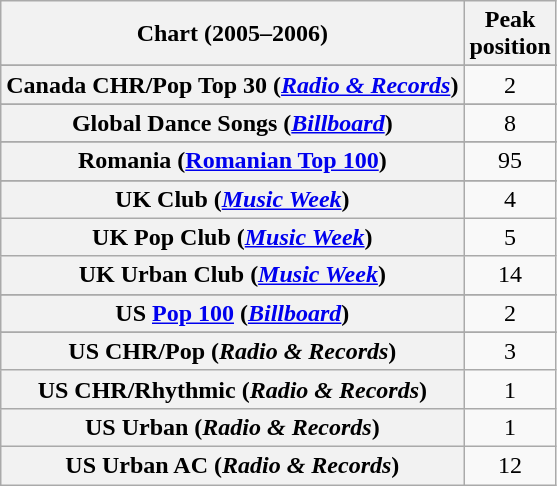<table class="wikitable sortable plainrowheaders" style="text-align:center">
<tr>
<th>Chart (2005–2006)</th>
<th>Peak<br>position</th>
</tr>
<tr>
</tr>
<tr>
</tr>
<tr>
</tr>
<tr>
</tr>
<tr>
</tr>
<tr>
<th scope="row">Canada CHR/Pop Top 30 (<em><a href='#'>Radio & Records</a></em>)</th>
<td>2</td>
</tr>
<tr>
</tr>
<tr>
</tr>
<tr>
</tr>
<tr>
<th scope="row">Global Dance Songs (<em><a href='#'>Billboard</a></em>)</th>
<td style="text-align:center;">8</td>
</tr>
<tr>
</tr>
<tr>
</tr>
<tr>
</tr>
<tr>
</tr>
<tr>
</tr>
<tr>
</tr>
<tr>
<th scope="row">Romania (<a href='#'>Romanian Top 100</a>)</th>
<td>95</td>
</tr>
<tr>
</tr>
<tr>
</tr>
<tr>
</tr>
<tr>
</tr>
<tr>
<th scope="row">UK Club (<em><a href='#'>Music Week</a></em>)<br></th>
<td>4</td>
</tr>
<tr>
<th scope="row">UK Pop Club (<em><a href='#'>Music Week</a></em>)<br></th>
<td>5</td>
</tr>
<tr>
<th scope="row">UK Urban Club (<em><a href='#'>Music Week</a></em>)</th>
<td>14</td>
</tr>
<tr>
</tr>
<tr>
</tr>
<tr>
</tr>
<tr>
</tr>
<tr>
</tr>
<tr>
</tr>
<tr>
<th scope="row">US <a href='#'>Pop 100</a> (<em><a href='#'>Billboard</a></em>)</th>
<td>2</td>
</tr>
<tr>
</tr>
<tr>
<th scope="row">US CHR/Pop (<em>Radio & Records</em>)</th>
<td>3</td>
</tr>
<tr>
<th scope="row">US CHR/Rhythmic (<em>Radio & Records</em>)</th>
<td>1</td>
</tr>
<tr>
<th scope="row">US Urban (<em>Radio & Records</em>)</th>
<td>1</td>
</tr>
<tr>
<th scope="row">US Urban AC (<em>Radio & Records</em>)</th>
<td>12</td>
</tr>
</table>
